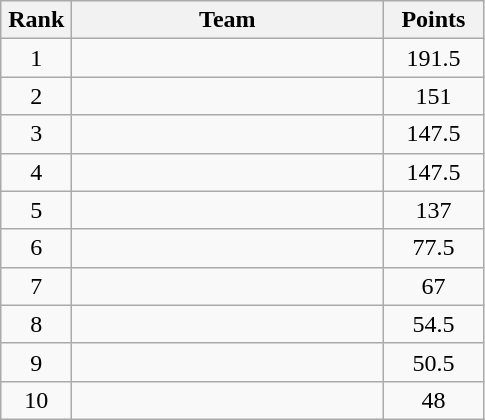<table class="wikitable" style="text-align:center;">
<tr>
<th width=40>Rank</th>
<th width=200>Team</th>
<th width=60>Points</th>
</tr>
<tr>
<td>1</td>
<td align=left></td>
<td>191.5</td>
</tr>
<tr>
<td>2</td>
<td align=left></td>
<td>151</td>
</tr>
<tr>
<td>3</td>
<td align=left></td>
<td>147.5</td>
</tr>
<tr>
<td>4</td>
<td align=left></td>
<td>147.5</td>
</tr>
<tr>
<td>5</td>
<td align=left></td>
<td>137</td>
</tr>
<tr>
<td>6</td>
<td align=left></td>
<td>77.5</td>
</tr>
<tr>
<td>7</td>
<td align=left></td>
<td>67</td>
</tr>
<tr>
<td>8</td>
<td align=left></td>
<td>54.5</td>
</tr>
<tr>
<td>9</td>
<td align=left></td>
<td>50.5</td>
</tr>
<tr>
<td>10</td>
<td align=left></td>
<td>48</td>
</tr>
</table>
